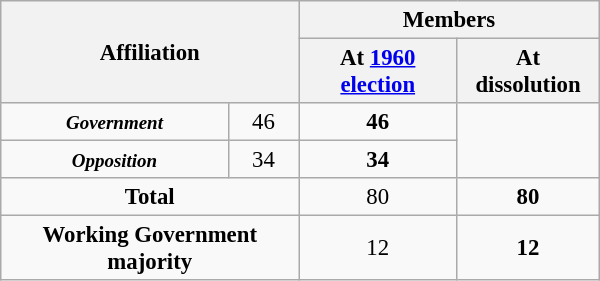<table class="wikitable" border="1" style="font-size:95%; width:300pt; text-align:center">
<tr>
<th colspan="2" rowspan="2" style="text-align:center;vertical-align:middle; ">Affiliation</th>
<th colspan="2" style="vertical-align:top;">Members</th>
</tr>
<tr>
<th>At <a href='#'>1960 election</a></th>
<th>At dissolution</th>
</tr>
<tr>
<td> <small><strong><em>Government</em></strong></small></td>
<td>46</td>
<td><strong>46</strong></td>
</tr>
<tr>
<td> <small><strong><em>Opposition</em></strong></small></td>
<td>34</td>
<td><strong>34</strong></td>
</tr>
<tr>
<td colspan="2" rowspan="1"><strong>Total</strong><br></td>
<td>80</td>
<td><strong>80</strong></td>
</tr>
<tr>
<td colspan="2" rowspan="1"><strong>Working Government majority</strong></td>
<td>12</td>
<td><strong>12</strong></td>
</tr>
</table>
